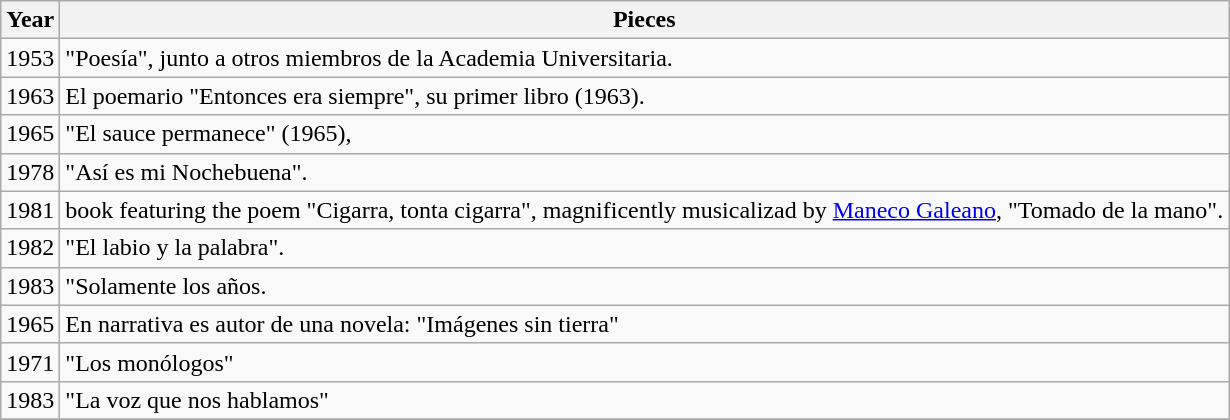<table class="wikitable">
<tr>
<th>Year</th>
<th>Pieces</th>
</tr>
<tr ------>
<td>1953</td>
<td>"Poesía", junto a otros miembros de la Academia Universitaria.</td>
</tr>
<tr -------->
<td>1963</td>
<td>El poemario "Entonces era siempre", su primer libro (1963).</td>
</tr>
<tr -------->
<td>1965</td>
<td>"El sauce permanece" (1965),</td>
</tr>
<tr -------->
<td>1978</td>
<td>"Así es mi Nochebuena".</td>
</tr>
<tr -------->
<td>1981</td>
<td>book featuring the poem "Cigarra, tonta cigarra", magnificently musicalizad by <a href='#'>Maneco Galeano</a>, "Tomado de la mano".</td>
</tr>
<tr -------->
<td>1982</td>
<td>"El labio y la palabra".</td>
</tr>
<tr -------->
<td>1983</td>
<td>"Solamente los años.</td>
</tr>
<tr -------->
<td>1965</td>
<td>En narrativa es autor de una novela: "Imágenes sin tierra"</td>
</tr>
<tr -------->
<td>1971</td>
<td>"Los monólogos"</td>
</tr>
<tr -------->
<td>1983</td>
<td>"La voz que nos hablamos"</td>
</tr>
<tr -------->
</tr>
</table>
